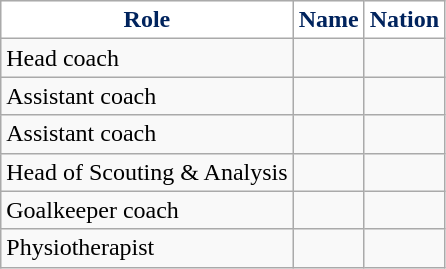<table class="wikitable sortable">
<tr>
<th style="background:white; color:#00235d;" scope="col">Role</th>
<th style="background:white; color:#00235d;" scope="col">Name</th>
<th style="background:white; color:#00235d;" scope="col">Nation</th>
</tr>
<tr>
<td>Head coach</td>
<td></td>
<td></td>
</tr>
<tr>
<td>Assistant coach</td>
<td></td>
<td></td>
</tr>
<tr>
<td>Assistant coach</td>
<td></td>
<td></td>
</tr>
<tr>
<td>Head of Scouting & Analysis</td>
<td></td>
<td></td>
</tr>
<tr>
<td>Goalkeeper coach</td>
<td></td>
<td></td>
</tr>
<tr>
<td>Physiotherapist</td>
<td></td>
<td></td>
</tr>
</table>
